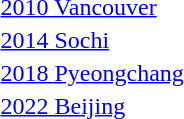<table>
<tr>
<td><a href='#'>2010 Vancouver</a><br></td>
<td></td>
<td></td>
<td></td>
</tr>
<tr>
<td><a href='#'>2014 Sochi</a><br></td>
<td></td>
<td></td>
<td></td>
</tr>
<tr>
<td><a href='#'>2018 Pyeongchang</a><br></td>
<td></td>
<td></td>
<td></td>
</tr>
<tr>
<td><a href='#'>2022 Beijing</a> <br></td>
<td></td>
<td></td>
<td></td>
</tr>
<tr>
</tr>
</table>
